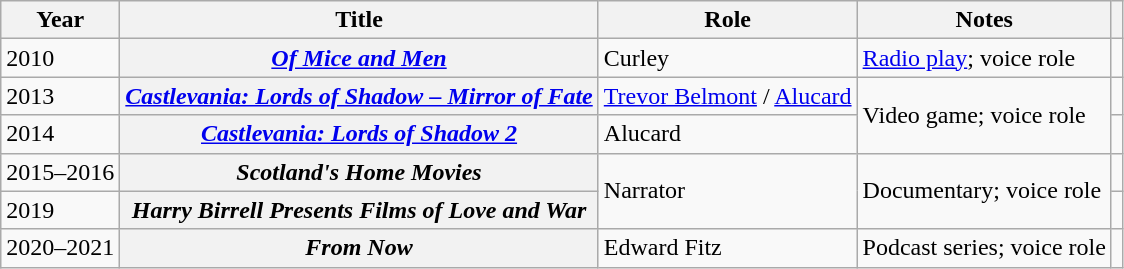<table class="wikitable plainrowheaders sortable">
<tr>
<th scope="col">Year</th>
<th scope="col">Title</th>
<th scope="col">Role</th>
<th scope="col" class="unsortable">Notes</th>
<th scope="col" class="unsortable"></th>
</tr>
<tr>
<td>2010</td>
<th scope="row"><em><a href='#'>Of Mice and Men</a></em></th>
<td>Curley</td>
<td><a href='#'>Radio play</a>; voice role</td>
<td style="text-align:center;"></td>
</tr>
<tr>
<td>2013</td>
<th scope="row"><em><a href='#'>Castlevania: Lords of Shadow – Mirror of Fate</a></em></th>
<td><a href='#'>Trevor Belmont</a> / <a href='#'>Alucard</a></td>
<td rowspan="2">Video game; voice role</td>
<td style="text-align:center;"></td>
</tr>
<tr>
<td>2014</td>
<th scope="row"><em><a href='#'>Castlevania: Lords of Shadow 2</a></em></th>
<td>Alucard</td>
<td style="text-align:center;"></td>
</tr>
<tr>
<td>2015–2016</td>
<th scope="row"><em>Scotland's Home Movies</em></th>
<td rowspan="2">Narrator</td>
<td rowspan="2">Documentary; voice role</td>
<td style="text-align:center;"></td>
</tr>
<tr>
<td>2019</td>
<th scope="row"><em>Harry Birrell Presents Films of Love and War</em></th>
<td style="text-align:center;"></td>
</tr>
<tr>
<td>2020–2021</td>
<th scope="row"><em>From Now</em></th>
<td>Edward Fitz</td>
<td>Podcast series; voice role</td>
<td style="text-align:center;"></td>
</tr>
</table>
